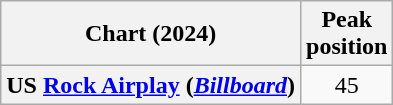<table class="wikitable sortable plainrowheaders" style="text-align:center">
<tr>
<th scope="col">Chart (2024)</th>
<th scope="col">Peak<br>position</th>
</tr>
<tr>
<th scope="row">US <a href='#'>Rock Airplay</a> (<em><a href='#'>Billboard</a></em>)</th>
<td>45</td>
</tr>
</table>
